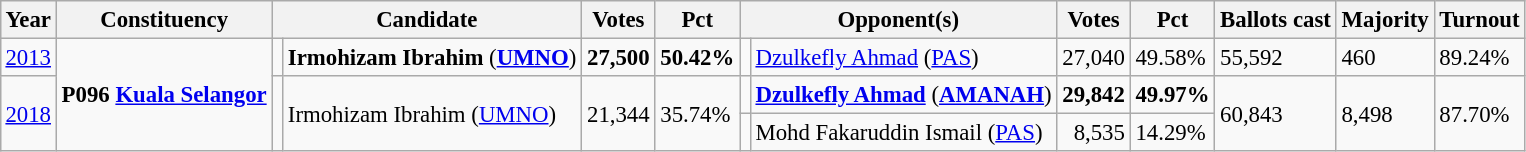<table class="wikitable" style="margin:0.5em ; font-size:95%">
<tr>
<th>Year</th>
<th>Constituency</th>
<th colspan=2>Candidate</th>
<th>Votes</th>
<th>Pct</th>
<th colspan=2>Opponent(s)</th>
<th>Votes</th>
<th>Pct</th>
<th>Ballots cast</th>
<th>Majority</th>
<th>Turnout</th>
</tr>
<tr>
<td><a href='#'>2013</a></td>
<td rowspan=3><strong>P096 <a href='#'>Kuala Selangor</a></strong></td>
<td></td>
<td><strong>Irmohizam Ibrahim</strong> (<a href='#'><strong>UMNO</strong></a>)</td>
<td align="right"><strong>27,500</strong></td>
<td><strong>50.42%</strong></td>
<td></td>
<td><a href='#'>Dzulkefly Ahmad</a> (<a href='#'>PAS</a>)</td>
<td align="right">27,040</td>
<td>49.58%</td>
<td>55,592</td>
<td>460</td>
<td>89.24%</td>
</tr>
<tr>
<td rowspan=2><a href='#'>2018</a></td>
<td rowspan=2 ></td>
<td rowspan=2>Irmohizam Ibrahim (<a href='#'>UMNO</a>)</td>
<td rowspan=2 align="right">21,344</td>
<td rowspan=2>35.74%</td>
<td></td>
<td><strong><a href='#'>Dzulkefly Ahmad</a></strong> (<a href='#'><strong>AMANAH</strong></a>)</td>
<td align="right"><strong>29,842</strong></td>
<td><strong>49.97%</strong></td>
<td rowspan=2>60,843</td>
<td rowspan=2>8,498</td>
<td rowspan=2>87.70%</td>
</tr>
<tr>
<td></td>
<td>Mohd Fakaruddin Ismail (<a href='#'>PAS</a>)</td>
<td align="right">8,535</td>
<td>14.29%</td>
</tr>
</table>
